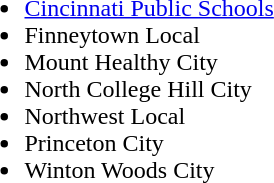<table>
<tr ---- valign="top">
<td><br><ul><li><a href='#'>Cincinnati Public Schools</a></li><li>Finneytown Local</li><li>Mount Healthy City</li><li>North College Hill City</li><li>Northwest Local</li><li>Princeton City</li><li>Winton Woods City</li></ul></td>
</tr>
</table>
